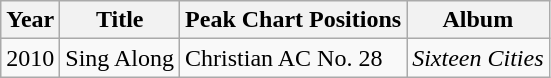<table class="wikitable">
<tr>
<th>Year</th>
<th>Title</th>
<th>Peak Chart Positions</th>
<th>Album</th>
</tr>
<tr>
<td>2010</td>
<td>Sing Along</td>
<td>Christian AC No. 28</td>
<td><em>Sixteen Cities</em></td>
</tr>
</table>
